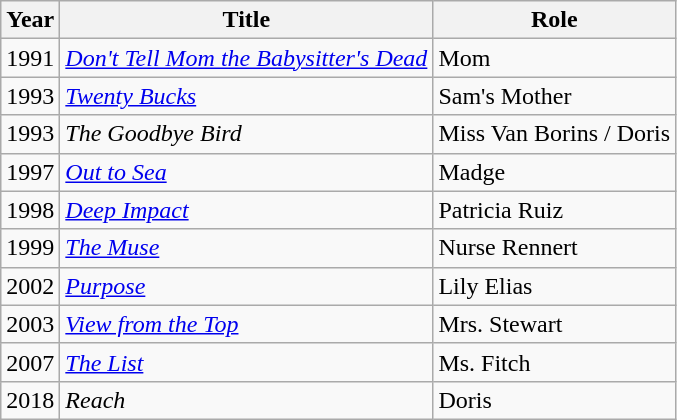<table class="wikitable sortable">
<tr>
<th>Year</th>
<th>Title</th>
<th>Role</th>
</tr>
<tr>
<td>1991</td>
<td><em><a href='#'>Don't Tell Mom the Babysitter's Dead</a></em></td>
<td>Mom</td>
</tr>
<tr>
<td>1993</td>
<td><em><a href='#'>Twenty Bucks</a></em></td>
<td>Sam's Mother</td>
</tr>
<tr>
<td>1993</td>
<td><em>The Goodbye Bird</em></td>
<td>Miss Van Borins / Doris</td>
</tr>
<tr>
<td>1997</td>
<td><em><a href='#'>Out to Sea</a></em></td>
<td>Madge</td>
</tr>
<tr>
<td>1998</td>
<td><a href='#'><em>Deep Impact</em></a></td>
<td>Patricia Ruiz</td>
</tr>
<tr>
<td>1999</td>
<td><a href='#'><em>The Muse</em></a></td>
<td>Nurse Rennert</td>
</tr>
<tr>
<td>2002</td>
<td><a href='#'><em>Purpose</em></a></td>
<td>Lily Elias</td>
</tr>
<tr>
<td>2003</td>
<td><em><a href='#'>View from the Top</a></em></td>
<td>Mrs. Stewart</td>
</tr>
<tr>
<td>2007</td>
<td><a href='#'><em>The List</em></a></td>
<td>Ms. Fitch</td>
</tr>
<tr>
<td>2018</td>
<td><em>Reach</em></td>
<td>Doris</td>
</tr>
</table>
